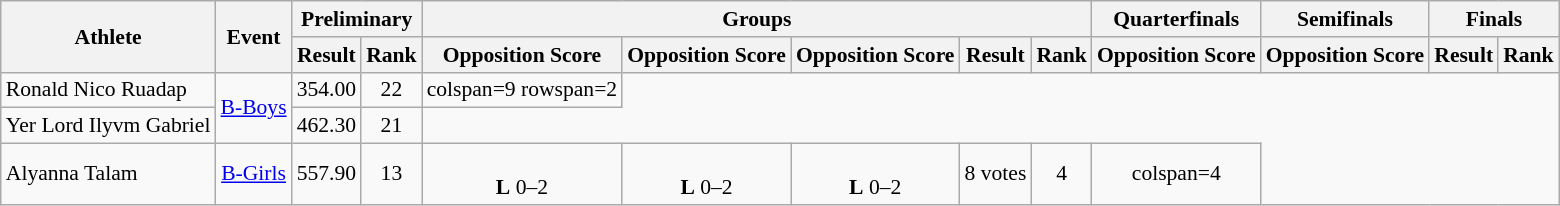<table class=wikitable  style="font-size:90%;text-align:center">
<tr>
<th rowspan=2>Athlete</th>
<th rowspan=2>Event</th>
<th colspan=2>Preliminary</th>
<th colspan=5>Groups</th>
<th>Quarterfinals</th>
<th>Semifinals</th>
<th colspan=2>Finals</th>
</tr>
<tr>
<th>Result</th>
<th>Rank</th>
<th>Opposition Score</th>
<th>Opposition Score</th>
<th>Opposition Score</th>
<th>Result</th>
<th>Rank</th>
<th>Opposition Score</th>
<th>Opposition Score</th>
<th>Result</th>
<th>Rank</th>
</tr>
<tr>
<td align=left>Ronald Nico Ruadap</td>
<td rowspan=2><a href='#'>B-Boys</a></td>
<td>354.00</td>
<td>22</td>
<td>colspan=9 rowspan=2 </td>
</tr>
<tr>
<td align=left>Yer Lord Ilyvm Gabriel</td>
<td>462.30</td>
<td>21</td>
</tr>
<tr>
<td align=left>Alyanna Talam</td>
<td><a href='#'>B-Girls</a></td>
<td>557.90</td>
<td>13 </td>
<td><br> <strong>L</strong> 0–2</td>
<td><br> <strong>L</strong> 0–2</td>
<td><br> <strong>L</strong> 0–2</td>
<td>8 votes</td>
<td>4</td>
<td>colspan=4 </td>
</tr>
</table>
